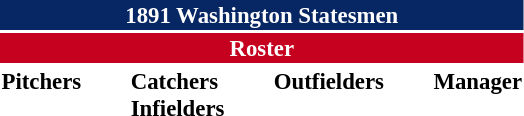<table class="toccolours" style="font-size: 95%;">
<tr>
<th colspan="10" style="background-color: #072764; color: white; text-align: center;">1891 Washington Statesmen</th>
</tr>
<tr>
<td colspan="10" style="background-color: #c6011f; color: white; text-align: center;"><strong>Roster</strong></td>
</tr>
<tr>
<td valign="top"><strong>Pitchers</strong><br>









</td>
<td width="25px"></td>
<td valign="top"><strong>Catchers</strong><br>



<strong>Infielders</strong>











</td>
<td width="25px"></td>
<td valign="top"><strong>Outfielders</strong><br>









</td>
<td width="25px"></td>
<td valign="top"><strong>Manager</strong><br>


</td>
</tr>
</table>
